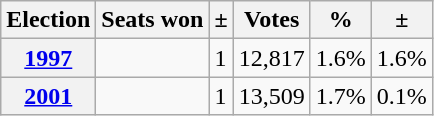<table class="wikitable">
<tr>
<th>Election</th>
<th>Seats won</th>
<th>±</th>
<th>Votes</th>
<th>%</th>
<th>±</th>
</tr>
<tr>
<th><a href='#'>1997</a></th>
<td></td>
<td>1</td>
<td>12,817</td>
<td>1.6%</td>
<td>1.6%</td>
</tr>
<tr>
<th><a href='#'>2001</a></th>
<td></td>
<td>1</td>
<td>13,509</td>
<td>1.7%</td>
<td>0.1%</td>
</tr>
</table>
